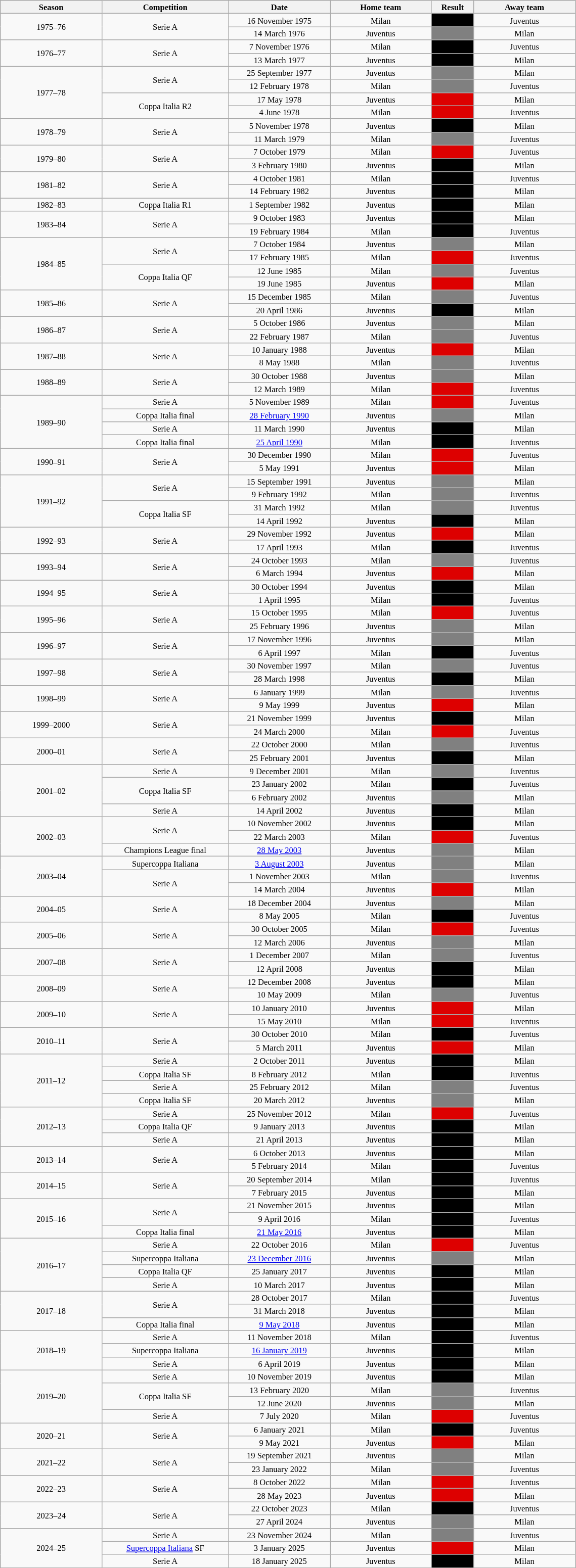<table class="wikitable" style="text-align: center; width=20%; font-size: 11px">
<tr>
<th rowspan=1 width=12%><strong>Season</strong></th>
<th rowspan=1 width=15%><strong>Competition</strong></th>
<th rowspan=1 width=12%><strong>Date</strong></th>
<th rowspan=1 width=12%><strong>Home team</strong></th>
<th rowspan=1 width=5%><strong>Result</strong></th>
<th rowspan=1 width=12%><strong>Away team</strong></th>
</tr>
<tr>
<td rowspan=2>1975–76</td>
<td rowspan=2>Serie A</td>
<td>16 November 1975</td>
<td>Milan</td>
<td bgcolor=000000></td>
<td>Juventus</td>
</tr>
<tr>
<td>14 March 1976</td>
<td>Juventus</td>
<td bgcolor=808080></td>
<td>Milan</td>
</tr>
<tr>
<td rowspan=2>1976–77</td>
<td rowspan=2>Serie A</td>
<td>7 November 1976</td>
<td>Milan</td>
<td bgcolor=000000></td>
<td>Juventus</td>
</tr>
<tr>
<td>13 March 1977</td>
<td>Juventus</td>
<td bgcolor=000000></td>
<td>Milan</td>
</tr>
<tr>
<td rowspan=4>1977–78</td>
<td rowspan=2>Serie A</td>
<td>25 September 1977</td>
<td>Juventus</td>
<td bgcolor=808080></td>
<td>Milan</td>
</tr>
<tr>
<td>12 February 1978</td>
<td>Milan</td>
<td bgcolor=808080></td>
<td>Juventus</td>
</tr>
<tr>
<td rowspan=2>Coppa Italia R2</td>
<td>17 May 1978</td>
<td>Juventus</td>
<td style="background:#d00;"></td>
<td>Milan</td>
</tr>
<tr>
<td>4 June 1978</td>
<td>Milan</td>
<td style="background:#d00;"></td>
<td>Juventus</td>
</tr>
<tr>
<td rowspan=2>1978–79</td>
<td rowspan=2>Serie A</td>
<td>5 November 1978</td>
<td>Juventus</td>
<td bgcolor=000000></td>
<td>Milan</td>
</tr>
<tr>
<td>11 March 1979</td>
<td>Milan</td>
<td bgcolor=808080></td>
<td>Juventus</td>
</tr>
<tr>
<td rowspan=2>1979–80</td>
<td rowspan=2>Serie A</td>
<td>7 October 1979</td>
<td>Milan</td>
<td style="background:#d00;"></td>
<td>Juventus</td>
</tr>
<tr>
<td>3 February 1980</td>
<td>Juventus</td>
<td bgcolor=000000></td>
<td>Milan</td>
</tr>
<tr>
<td rowspan=2>1981–82</td>
<td rowspan=2>Serie A</td>
<td>4 October 1981</td>
<td>Milan</td>
<td bgcolor=000000></td>
<td>Juventus</td>
</tr>
<tr>
<td>14 February 1982</td>
<td>Juventus</td>
<td bgcolor=000000></td>
<td>Milan</td>
</tr>
<tr>
<td>1982–83</td>
<td>Coppa Italia R1</td>
<td>1 September 1982</td>
<td>Juventus</td>
<td bgcolor=000000></td>
<td>Milan</td>
</tr>
<tr>
<td rowspan=2>1983–84</td>
<td rowspan=2>Serie A</td>
<td>9 October 1983</td>
<td>Juventus</td>
<td bgcolor=000000></td>
<td>Milan</td>
</tr>
<tr>
<td>19 February 1984</td>
<td>Milan</td>
<td bgcolor=000000></td>
<td>Juventus</td>
</tr>
<tr>
<td rowspan=4>1984–85</td>
<td rowspan=2>Serie A</td>
<td>7 October 1984</td>
<td>Juventus</td>
<td bgcolor=808080></td>
<td>Milan</td>
</tr>
<tr>
<td>17 February 1985</td>
<td>Milan</td>
<td style="background:#d00;"></td>
<td>Juventus</td>
</tr>
<tr>
<td rowspan=2>Coppa Italia QF</td>
<td>12 June 1985</td>
<td>Milan</td>
<td bgcolor=808080></td>
<td>Juventus</td>
</tr>
<tr>
<td>19 June 1985</td>
<td>Juventus</td>
<td style="background:#d00;"></td>
<td>Milan</td>
</tr>
<tr>
<td rowspan=2>1985–86</td>
<td rowspan=2>Serie A</td>
<td>15 December 1985</td>
<td>Milan</td>
<td bgcolor=808080></td>
<td>Juventus</td>
</tr>
<tr>
<td>20 April 1986</td>
<td>Juventus</td>
<td bgcolor=000000></td>
<td>Milan</td>
</tr>
<tr>
<td rowspan=2>1986–87</td>
<td rowspan=2>Serie A</td>
<td>5 October 1986</td>
<td>Juventus</td>
<td bgcolor=808080></td>
<td>Milan</td>
</tr>
<tr>
<td>22 February 1987</td>
<td>Milan</td>
<td bgcolor=808080></td>
<td>Juventus</td>
</tr>
<tr>
<td rowspan=2>1987–88</td>
<td rowspan=2>Serie A</td>
<td>10 January 1988</td>
<td>Juventus</td>
<td style="background:#d00;"></td>
<td>Milan</td>
</tr>
<tr>
<td>8 May 1988</td>
<td>Milan</td>
<td bgcolor=808080></td>
<td>Juventus</td>
</tr>
<tr>
<td rowspan=2>1988–89</td>
<td rowspan=2>Serie A</td>
<td>30 October 1988</td>
<td>Juventus</td>
<td bgcolor=808080></td>
<td>Milan</td>
</tr>
<tr>
<td>12 March 1989</td>
<td>Milan</td>
<td style="background:#d00;"></td>
<td>Juventus</td>
</tr>
<tr>
<td rowspan=4>1989–90</td>
<td>Serie A</td>
<td>5 November 1989</td>
<td>Milan</td>
<td style="background:#d00;"></td>
<td>Juventus</td>
</tr>
<tr>
<td>Coppa Italia final</td>
<td><a href='#'>28 February 1990</a></td>
<td>Juventus</td>
<td bgcolor=808080></td>
<td>Milan</td>
</tr>
<tr>
<td>Serie A</td>
<td>11 March 1990</td>
<td>Juventus</td>
<td bgcolor=000000></td>
<td>Milan</td>
</tr>
<tr>
<td>Coppa Italia final</td>
<td><a href='#'>25 April 1990</a></td>
<td>Milan</td>
<td bgcolor=000000></td>
<td>Juventus</td>
</tr>
<tr>
<td rowspan=2>1990–91</td>
<td rowspan=2>Serie A</td>
<td>30 December 1990</td>
<td>Milan</td>
<td style="background:#d00;"></td>
<td>Juventus</td>
</tr>
<tr>
<td>5 May 1991</td>
<td>Juventus</td>
<td style="background:#d00;"></td>
<td>Milan</td>
</tr>
<tr>
<td rowspan=4>1991–92</td>
<td rowspan=2>Serie A</td>
<td>15 September 1991</td>
<td>Juventus</td>
<td bgcolor=808080></td>
<td>Milan</td>
</tr>
<tr>
<td>9 February 1992</td>
<td>Milan</td>
<td bgcolor=808080></td>
<td>Juventus</td>
</tr>
<tr>
<td rowspan=2>Coppa Italia SF</td>
<td>31 March 1992</td>
<td>Milan</td>
<td bgcolor=808080></td>
<td>Juventus</td>
</tr>
<tr>
<td>14 April 1992</td>
<td>Juventus</td>
<td bgcolor=000000></td>
<td>Milan</td>
</tr>
<tr>
<td rowspan=2>1992–93</td>
<td rowspan=2>Serie A</td>
<td>29 November 1992</td>
<td>Juventus</td>
<td style="background:#d00;"></td>
<td>Milan</td>
</tr>
<tr>
<td>17 April 1993</td>
<td>Milan</td>
<td bgcolor=000000></td>
<td>Juventus</td>
</tr>
<tr>
<td rowspan=2>1993–94</td>
<td rowspan=2>Serie A</td>
<td>24 October 1993</td>
<td>Milan</td>
<td bgcolor=808080></td>
<td>Juventus</td>
</tr>
<tr>
<td>6 March 1994</td>
<td>Juventus</td>
<td style="background:#d00;"></td>
<td>Milan</td>
</tr>
<tr>
<td rowspan=2>1994–95</td>
<td rowspan=2>Serie A</td>
<td>30 October 1994</td>
<td>Juventus</td>
<td bgcolor=000000></td>
<td>Milan</td>
</tr>
<tr>
<td>1 April 1995</td>
<td>Milan</td>
<td bgcolor=000000></td>
<td>Juventus</td>
</tr>
<tr>
<td rowspan=2>1995–96</td>
<td rowspan=2>Serie A</td>
<td>15 October 1995</td>
<td>Milan</td>
<td style="background:#d00;"></td>
<td>Juventus</td>
</tr>
<tr>
<td>25 February 1996</td>
<td>Juventus</td>
<td bgcolor=808080></td>
<td>Milan</td>
</tr>
<tr>
<td rowspan=2>1996–97</td>
<td rowspan=2>Serie A</td>
<td>17 November 1996</td>
<td>Juventus</td>
<td bgcolor=808080></td>
<td>Milan</td>
</tr>
<tr>
<td>6 April 1997</td>
<td>Milan</td>
<td bgcolor=000000></td>
<td>Juventus</td>
</tr>
<tr>
<td rowspan=2>1997–98</td>
<td rowspan=2>Serie A</td>
<td>30 November 1997</td>
<td>Milan</td>
<td bgcolor=808080></td>
<td>Juventus</td>
</tr>
<tr>
<td>28 March 1998</td>
<td>Juventus</td>
<td bgcolor=000000></td>
<td>Milan</td>
</tr>
<tr>
<td rowspan=2>1998–99</td>
<td rowspan=2>Serie A</td>
<td>6 January 1999</td>
<td>Milan</td>
<td bgcolor=808080></td>
<td>Juventus</td>
</tr>
<tr>
<td>9 May 1999</td>
<td>Juventus</td>
<td style="background:#d00;"></td>
<td>Milan</td>
</tr>
<tr>
<td rowspan=2>1999–2000</td>
<td rowspan=2>Serie A</td>
<td>21 November 1999</td>
<td>Juventus</td>
<td bgcolor=000000></td>
<td>Milan</td>
</tr>
<tr>
<td>24 March 2000</td>
<td>Milan</td>
<td style="background:#d00;"></td>
<td>Juventus</td>
</tr>
<tr>
<td rowspan=2>2000–01</td>
<td rowspan=2>Serie A</td>
<td>22 October 2000</td>
<td>Milan</td>
<td bgcolor=808080></td>
<td>Juventus</td>
</tr>
<tr>
<td>25 February 2001</td>
<td>Juventus</td>
<td bgcolor=000000></td>
<td>Milan</td>
</tr>
<tr>
<td rowspan=4>2001–02</td>
<td>Serie A</td>
<td>9 December 2001</td>
<td>Milan</td>
<td bgcolor=808080></td>
<td>Juventus</td>
</tr>
<tr>
<td rowspan=2>Coppa Italia SF</td>
<td>23 January 2002</td>
<td>Milan</td>
<td bgcolor=000000></td>
<td>Juventus</td>
</tr>
<tr>
<td>6 February 2002</td>
<td>Juventus</td>
<td bgcolor=808080></td>
<td>Milan</td>
</tr>
<tr>
<td>Serie A</td>
<td>14 April 2002</td>
<td>Juventus</td>
<td bgcolor=000000></td>
<td>Milan</td>
</tr>
<tr>
<td rowspan=3>2002–03</td>
<td rowspan=2>Serie A</td>
<td>10 November 2002</td>
<td>Juventus</td>
<td bgcolor=000000></td>
<td>Milan</td>
</tr>
<tr>
<td>22 March 2003</td>
<td>Milan</td>
<td style="background:#d00;"></td>
<td>Juventus</td>
</tr>
<tr>
<td>Champions League final</td>
<td><a href='#'>28 May 2003</a></td>
<td>Juventus</td>
<td bgcolor=808080></td>
<td>Milan</td>
</tr>
<tr>
<td rowspan=3>2003–04</td>
<td>Supercoppa Italiana</td>
<td><a href='#'>3 August 2003</a></td>
<td>Juventus</td>
<td bgcolor=808080></td>
<td>Milan</td>
</tr>
<tr>
<td rowspan=2>Serie A</td>
<td>1 November 2003</td>
<td>Milan</td>
<td bgcolor=808080></td>
<td>Juventus</td>
</tr>
<tr>
<td>14 March 2004</td>
<td>Juventus</td>
<td style="background:#d00;"></td>
<td>Milan</td>
</tr>
<tr>
<td rowspan=2>2004–05</td>
<td rowspan=2>Serie A</td>
<td>18 December 2004</td>
<td>Juventus</td>
<td bgcolor=808080></td>
<td>Milan</td>
</tr>
<tr>
<td>8 May 2005</td>
<td>Milan</td>
<td bgcolor=000000></td>
<td>Juventus</td>
</tr>
<tr>
<td rowspan=2>2005–06</td>
<td rowspan=2>Serie A</td>
<td>30 October 2005</td>
<td>Milan</td>
<td style="background:#d00;"></td>
<td>Juventus</td>
</tr>
<tr>
<td>12 March 2006</td>
<td>Juventus</td>
<td bgcolor=808080></td>
<td>Milan</td>
</tr>
<tr>
<td rowspan=2>2007–08</td>
<td rowspan=2>Serie A</td>
<td>1 December 2007</td>
<td>Milan</td>
<td bgcolor=808080></td>
<td>Juventus</td>
</tr>
<tr>
<td>12 April 2008</td>
<td>Juventus</td>
<td bgcolor=000000></td>
<td>Milan</td>
</tr>
<tr>
<td rowspan=2>2008–09</td>
<td rowspan=2>Serie A</td>
<td>12 December 2008</td>
<td>Juventus</td>
<td bgcolor=000000></td>
<td>Milan</td>
</tr>
<tr>
<td>10 May 2009</td>
<td>Milan</td>
<td bgcolor=808080></td>
<td>Juventus</td>
</tr>
<tr>
<td rowspan=2>2009–10</td>
<td rowspan=2>Serie A</td>
<td>10 January 2010</td>
<td>Juventus</td>
<td style="background:#d00;"></td>
<td>Milan</td>
</tr>
<tr>
<td>15 May 2010</td>
<td>Milan</td>
<td style="background:#d00;"></td>
<td>Juventus</td>
</tr>
<tr>
<td rowspan=2>2010–11</td>
<td rowspan=2>Serie A</td>
<td>30 October 2010</td>
<td>Milan</td>
<td bgcolor=000000></td>
<td>Juventus</td>
</tr>
<tr>
<td>5 March 2011</td>
<td>Juventus</td>
<td style="background:#d00;"></td>
<td>Milan</td>
</tr>
<tr>
<td rowspan=4>2011–12</td>
<td>Serie A</td>
<td>2 October 2011</td>
<td>Juventus</td>
<td bgcolor=000000></td>
<td>Milan</td>
</tr>
<tr>
<td>Coppa Italia SF</td>
<td>8 February 2012</td>
<td>Milan</td>
<td bgcolor=000000></td>
<td>Juventus</td>
</tr>
<tr>
<td>Serie A</td>
<td>25 February 2012</td>
<td>Milan</td>
<td bgcolor=808080></td>
<td>Juventus</td>
</tr>
<tr>
<td>Coppa Italia SF</td>
<td>20 March 2012</td>
<td>Juventus</td>
<td bgcolor=808080></td>
<td>Milan</td>
</tr>
<tr>
<td rowspan=3>2012–13</td>
<td>Serie A</td>
<td>25 November 2012</td>
<td>Milan</td>
<td style="background:#d00;"></td>
<td>Juventus</td>
</tr>
<tr>
<td>Coppa Italia QF</td>
<td>9 January 2013</td>
<td>Juventus</td>
<td bgcolor=000000></td>
<td>Milan</td>
</tr>
<tr>
<td>Serie A</td>
<td>21 April 2013</td>
<td>Juventus</td>
<td bgcolor=000000></td>
<td>Milan</td>
</tr>
<tr>
<td rowspan=2>2013–14</td>
<td rowspan=2>Serie A</td>
<td>6 October 2013</td>
<td>Juventus</td>
<td bgcolor=000000></td>
<td>Milan</td>
</tr>
<tr>
<td>5 February 2014</td>
<td>Milan</td>
<td bgcolor=000000></td>
<td>Juventus</td>
</tr>
<tr>
<td rowspan=2>2014–15</td>
<td rowspan=2>Serie A</td>
<td>20 September 2014</td>
<td>Milan</td>
<td bgcolor=000000></td>
<td>Juventus</td>
</tr>
<tr>
<td>7 February 2015</td>
<td>Juventus</td>
<td bgcolor=000000></td>
<td>Milan</td>
</tr>
<tr>
<td rowspan=3>2015–16</td>
<td rowspan=2>Serie A</td>
<td>21 November 2015</td>
<td>Juventus</td>
<td bgcolor=000000></td>
<td>Milan</td>
</tr>
<tr>
<td>9 April 2016</td>
<td>Milan</td>
<td bgcolor=000000></td>
<td>Juventus</td>
</tr>
<tr>
<td>Coppa Italia final</td>
<td><a href='#'>21 May 2016</a></td>
<td>Juventus</td>
<td bgcolor=000000></td>
<td>Milan</td>
</tr>
<tr>
<td rowspan=4>2016–17</td>
<td>Serie A</td>
<td>22 October 2016</td>
<td>Milan</td>
<td style="background:#d00;"></td>
<td>Juventus</td>
</tr>
<tr>
<td>Supercoppa Italiana</td>
<td><a href='#'>23 December 2016</a></td>
<td>Juventus</td>
<td bgcolor=808080></td>
<td>Milan</td>
</tr>
<tr>
<td>Coppa Italia QF</td>
<td>25 January 2017</td>
<td>Juventus</td>
<td bgcolor=000000></td>
<td>Milan</td>
</tr>
<tr>
<td>Serie A</td>
<td>10 March 2017</td>
<td>Juventus</td>
<td bgcolor=000000></td>
<td>Milan</td>
</tr>
<tr>
<td rowspan=3>2017–18</td>
<td rowspan=2>Serie A</td>
<td>28 October 2017</td>
<td>Milan</td>
<td bgcolor=000000></td>
<td>Juventus</td>
</tr>
<tr>
<td>31 March 2018</td>
<td>Juventus</td>
<td bgcolor=000000></td>
<td>Milan</td>
</tr>
<tr>
<td>Coppa Italia final</td>
<td><a href='#'>9 May 2018</a></td>
<td>Juventus</td>
<td bgcolor=000000></td>
<td>Milan</td>
</tr>
<tr>
<td rowspan=3>2018–19</td>
<td>Serie A</td>
<td>11 November 2018</td>
<td>Milan</td>
<td bgcolor=000000></td>
<td>Juventus</td>
</tr>
<tr>
<td>Supercoppa Italiana</td>
<td><a href='#'>16 January 2019</a></td>
<td>Juventus</td>
<td bgcolor=000000></td>
<td>Milan</td>
</tr>
<tr>
<td>Serie A</td>
<td>6 April 2019</td>
<td>Juventus</td>
<td bgcolor=000000></td>
<td>Milan</td>
</tr>
<tr>
<td rowspan=4>2019–20</td>
<td>Serie A</td>
<td>10 November 2019</td>
<td>Juventus</td>
<td bgcolor=000000></td>
<td>Milan</td>
</tr>
<tr>
<td rowspan=2>Coppa Italia SF</td>
<td>13 February 2020</td>
<td>Milan</td>
<td bgcolor=808080></td>
<td>Juventus</td>
</tr>
<tr>
<td>12 June 2020</td>
<td>Juventus</td>
<td bgcolor=808080></td>
<td>Milan</td>
</tr>
<tr>
<td>Serie A</td>
<td>7 July 2020</td>
<td>Milan</td>
<td style="background:#d00;"></td>
<td>Juventus</td>
</tr>
<tr>
<td rowspan=2>2020–21</td>
<td rowspan=2>Serie A</td>
<td>6 January 2021</td>
<td>Milan</td>
<td bgcolor=000000></td>
<td>Juventus</td>
</tr>
<tr>
<td>9 May 2021</td>
<td>Juventus</td>
<td style="background:#d00;"></td>
<td>Milan</td>
</tr>
<tr>
<td rowspan=2>2021–22</td>
<td rowspan=2>Serie A</td>
<td>19 September 2021</td>
<td>Juventus</td>
<td bgcolor=808080></td>
<td>Milan</td>
</tr>
<tr>
<td>23 January 2022</td>
<td>Milan</td>
<td bgcolor=808080></td>
<td>Juventus</td>
</tr>
<tr>
<td rowspan=2>2022–23</td>
<td rowspan=2>Serie A</td>
<td>8 October 2022</td>
<td>Milan</td>
<td style="background:#d00;"></td>
<td>Juventus</td>
</tr>
<tr>
<td>28 May 2023</td>
<td>Juventus</td>
<td style="background:#d00;"></td>
<td>Milan</td>
</tr>
<tr>
<td rowspan=2>2023–24</td>
<td rowspan=2>Serie A</td>
<td>22 October 2023</td>
<td>Milan</td>
<td bgcolor=000000></td>
<td>Juventus</td>
</tr>
<tr>
<td>27 April 2024</td>
<td>Juventus</td>
<td bgcolor=808080></td>
<td>Milan</td>
</tr>
<tr>
<td rowspan=3>2024–25</td>
<td>Serie A</td>
<td>23 November 2024</td>
<td>Milan</td>
<td bgcolor=808080></td>
<td>Juventus</td>
</tr>
<tr>
<td><a href='#'>Supercoppa Italiana</a> SF</td>
<td>3 January 2025</td>
<td>Juventus</td>
<td bgcolor=#d00></td>
<td>Milan</td>
</tr>
<tr>
<td>Serie A</td>
<td>18 January 2025</td>
<td>Juventus</td>
<td bgcolor=000000></td>
<td>Milan</td>
</tr>
</table>
